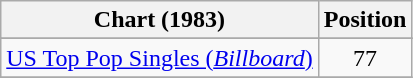<table class="wikitable sortable plainrowheaders">
<tr>
<th scope="col">Chart (1983)</th>
<th scope="col">Position</th>
</tr>
<tr>
</tr>
<tr>
<td><a href='#'>US Top Pop Singles (<em>Billboard</em>)</a></td>
<td align="center">77</td>
</tr>
<tr>
</tr>
</table>
